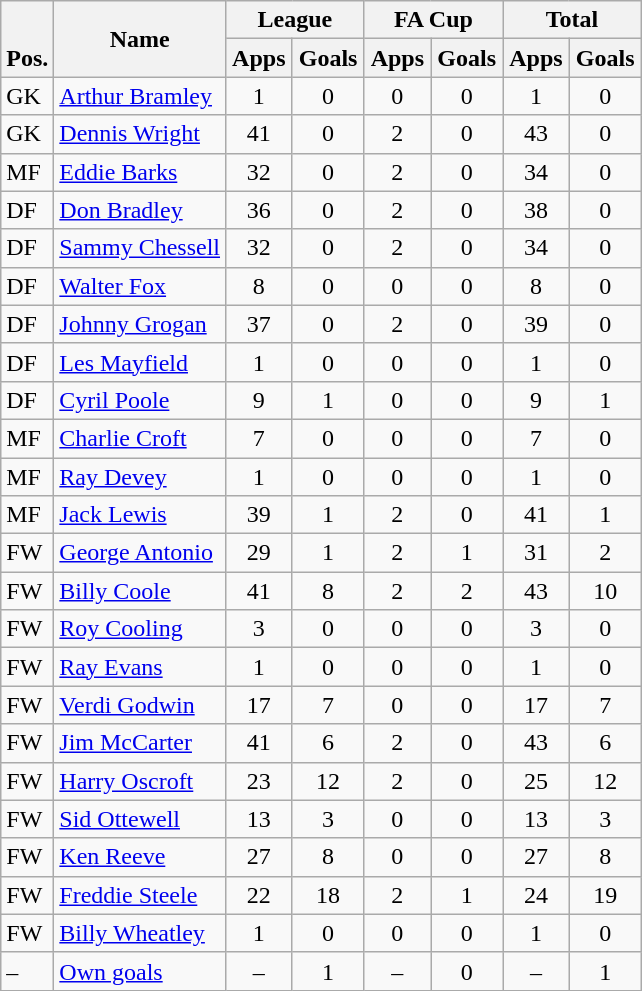<table class="wikitable" style="text-align:center">
<tr>
<th rowspan="2" valign="bottom">Pos.</th>
<th rowspan="2">Name</th>
<th colspan="2" width="85">League</th>
<th colspan="2" width="85">FA Cup</th>
<th colspan="2" width="85">Total</th>
</tr>
<tr>
<th>Apps</th>
<th>Goals</th>
<th>Apps</th>
<th>Goals</th>
<th>Apps</th>
<th>Goals</th>
</tr>
<tr>
<td align="left">GK</td>
<td align="left"> <a href='#'>Arthur Bramley</a></td>
<td>1</td>
<td>0</td>
<td>0</td>
<td>0</td>
<td>1</td>
<td>0</td>
</tr>
<tr>
<td align="left">GK</td>
<td align="left"> <a href='#'>Dennis Wright</a></td>
<td>41</td>
<td>0</td>
<td>2</td>
<td>0</td>
<td>43</td>
<td>0</td>
</tr>
<tr>
<td align="left">MF</td>
<td align="left"> <a href='#'>Eddie Barks</a></td>
<td>32</td>
<td>0</td>
<td>2</td>
<td>0</td>
<td>34</td>
<td>0</td>
</tr>
<tr>
<td align="left">DF</td>
<td align="left"> <a href='#'>Don Bradley</a></td>
<td>36</td>
<td>0</td>
<td>2</td>
<td>0</td>
<td>38</td>
<td>0</td>
</tr>
<tr>
<td align="left">DF</td>
<td align="left"> <a href='#'>Sammy Chessell</a></td>
<td>32</td>
<td>0</td>
<td>2</td>
<td>0</td>
<td>34</td>
<td>0</td>
</tr>
<tr>
<td align="left">DF</td>
<td align="left"> <a href='#'>Walter Fox</a></td>
<td>8</td>
<td>0</td>
<td>0</td>
<td>0</td>
<td>8</td>
<td>0</td>
</tr>
<tr>
<td align="left">DF</td>
<td align="left"> <a href='#'>Johnny Grogan</a></td>
<td>37</td>
<td>0</td>
<td>2</td>
<td>0</td>
<td>39</td>
<td>0</td>
</tr>
<tr>
<td align="left">DF</td>
<td align="left"> <a href='#'>Les Mayfield</a></td>
<td>1</td>
<td>0</td>
<td>0</td>
<td>0</td>
<td>1</td>
<td>0</td>
</tr>
<tr>
<td align="left">DF</td>
<td align="left"> <a href='#'>Cyril Poole</a></td>
<td>9</td>
<td>1</td>
<td>0</td>
<td>0</td>
<td>9</td>
<td>1</td>
</tr>
<tr>
<td align="left">MF</td>
<td align="left"> <a href='#'>Charlie Croft</a></td>
<td>7</td>
<td>0</td>
<td>0</td>
<td>0</td>
<td>7</td>
<td>0</td>
</tr>
<tr>
<td align="left">MF</td>
<td align="left"> <a href='#'>Ray Devey</a></td>
<td>1</td>
<td>0</td>
<td>0</td>
<td>0</td>
<td>1</td>
<td>0</td>
</tr>
<tr>
<td align="left">MF</td>
<td align="left"> <a href='#'>Jack Lewis</a></td>
<td>39</td>
<td>1</td>
<td>2</td>
<td>0</td>
<td>41</td>
<td>1</td>
</tr>
<tr>
<td align="left">FW</td>
<td align="left"> <a href='#'>George Antonio</a></td>
<td>29</td>
<td>1</td>
<td>2</td>
<td>1</td>
<td>31</td>
<td>2</td>
</tr>
<tr>
<td align="left">FW</td>
<td align="left"> <a href='#'>Billy Coole</a></td>
<td>41</td>
<td>8</td>
<td>2</td>
<td>2</td>
<td>43</td>
<td>10</td>
</tr>
<tr>
<td align="left">FW</td>
<td align="left"> <a href='#'>Roy Cooling</a></td>
<td>3</td>
<td>0</td>
<td>0</td>
<td>0</td>
<td>3</td>
<td>0</td>
</tr>
<tr>
<td align="left">FW</td>
<td align="left"> <a href='#'>Ray Evans</a></td>
<td>1</td>
<td>0</td>
<td>0</td>
<td>0</td>
<td>1</td>
<td>0</td>
</tr>
<tr>
<td align="left">FW</td>
<td align="left"> <a href='#'>Verdi Godwin</a></td>
<td>17</td>
<td>7</td>
<td>0</td>
<td>0</td>
<td>17</td>
<td>7</td>
</tr>
<tr>
<td align="left">FW</td>
<td align="left"> <a href='#'>Jim McCarter</a></td>
<td>41</td>
<td>6</td>
<td>2</td>
<td>0</td>
<td>43</td>
<td>6</td>
</tr>
<tr>
<td align="left">FW</td>
<td align="left"> <a href='#'>Harry Oscroft</a></td>
<td>23</td>
<td>12</td>
<td>2</td>
<td>0</td>
<td>25</td>
<td>12</td>
</tr>
<tr>
<td align="left">FW</td>
<td align="left"> <a href='#'>Sid Ottewell</a></td>
<td>13</td>
<td>3</td>
<td>0</td>
<td>0</td>
<td>13</td>
<td>3</td>
</tr>
<tr>
<td align="left">FW</td>
<td align="left"> <a href='#'>Ken Reeve</a></td>
<td>27</td>
<td>8</td>
<td>0</td>
<td>0</td>
<td>27</td>
<td>8</td>
</tr>
<tr>
<td align="left">FW</td>
<td align="left"> <a href='#'>Freddie Steele</a></td>
<td>22</td>
<td>18</td>
<td>2</td>
<td>1</td>
<td>24</td>
<td>19</td>
</tr>
<tr>
<td align="left">FW</td>
<td align="left"> <a href='#'>Billy Wheatley</a></td>
<td>1</td>
<td>0</td>
<td>0</td>
<td>0</td>
<td>1</td>
<td>0</td>
</tr>
<tr>
<td align="left">–</td>
<td align="left"><a href='#'>Own goals</a></td>
<td>–</td>
<td>1</td>
<td>–</td>
<td>0</td>
<td>–</td>
<td>1</td>
</tr>
</table>
